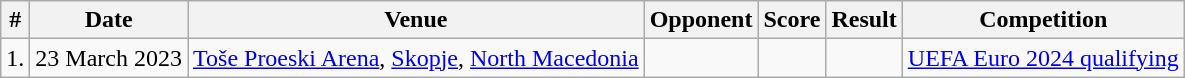<table class="wikitable">
<tr>
<th>#</th>
<th>Date</th>
<th>Venue</th>
<th>Opponent</th>
<th>Score</th>
<th>Result</th>
<th>Competition</th>
</tr>
<tr>
<td>1.</td>
<td>23 March 2023</td>
<td><a href='#'>Toše Proeski Arena</a>, <a href='#'>Skopje</a>, <a href='#'>North Macedonia</a></td>
<td></td>
<td></td>
<td></td>
<td><a href='#'>UEFA Euro 2024 qualifying</a></td>
</tr>
</table>
